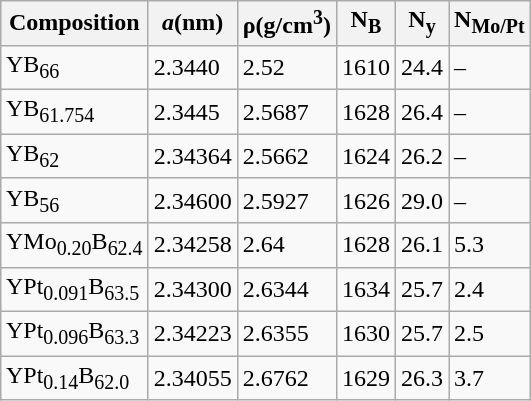<table class="wikitable" style="float:right">
<tr>
<th>Composition</th>
<th><em>a</em>(nm)</th>
<th>ρ(g/cm<sup>3</sup>)</th>
<th>N<sub>B</sub></th>
<th>N<sub>y</sub></th>
<th>N<sub>Mo/Pt</sub></th>
</tr>
<tr>
<td>YB<sub>66</sub></td>
<td>2.3440</td>
<td>2.52</td>
<td>1610</td>
<td>24.4</td>
<td>–</td>
</tr>
<tr>
<td>YB<sub>61.754</sub> </td>
<td>2.3445</td>
<td>2.5687</td>
<td>1628</td>
<td>26.4</td>
<td>–</td>
</tr>
<tr>
<td>YB<sub>62</sub></td>
<td>2.34364</td>
<td>2.5662</td>
<td>1624</td>
<td>26.2</td>
<td>–</td>
</tr>
<tr>
<td>YB<sub>56</sub></td>
<td>2.34600</td>
<td>2.5927</td>
<td>1626</td>
<td>29.0</td>
<td>–</td>
</tr>
<tr>
<td>YMo<sub>0.20</sub>B<sub>62.4</sub></td>
<td>2.34258</td>
<td>2.64</td>
<td>1628</td>
<td>26.1</td>
<td>5.3</td>
</tr>
<tr>
<td>YPt<sub>0.091</sub>B<sub>63.5</sub></td>
<td>2.34300</td>
<td>2.6344</td>
<td>1634</td>
<td>25.7</td>
<td>2.4</td>
</tr>
<tr>
<td>YPt<sub>0.096</sub>B<sub>63.3</sub></td>
<td>2.34223</td>
<td>2.6355</td>
<td>1630</td>
<td>25.7</td>
<td>2.5</td>
</tr>
<tr>
<td>YPt<sub>0.14</sub>B<sub>62.0</sub></td>
<td>2.34055</td>
<td>2.6762</td>
<td>1629</td>
<td>26.3</td>
<td>3.7</td>
</tr>
</table>
